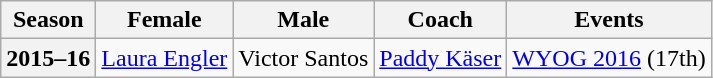<table class="wikitable">
<tr>
<th scope="col">Season</th>
<th scope="col">Female</th>
<th scope="col">Male</th>
<th scope="col">Coach</th>
<th scope="col">Events</th>
</tr>
<tr>
<th scope="row">2015–16</th>
<td> <a href='#'>Laura Engler</a></td>
<td> Victor Santos</td>
<td><a href='#'>Paddy Käser</a></td>
<td><a href='#'>WYOG 2016</a> (17th)</td>
</tr>
</table>
